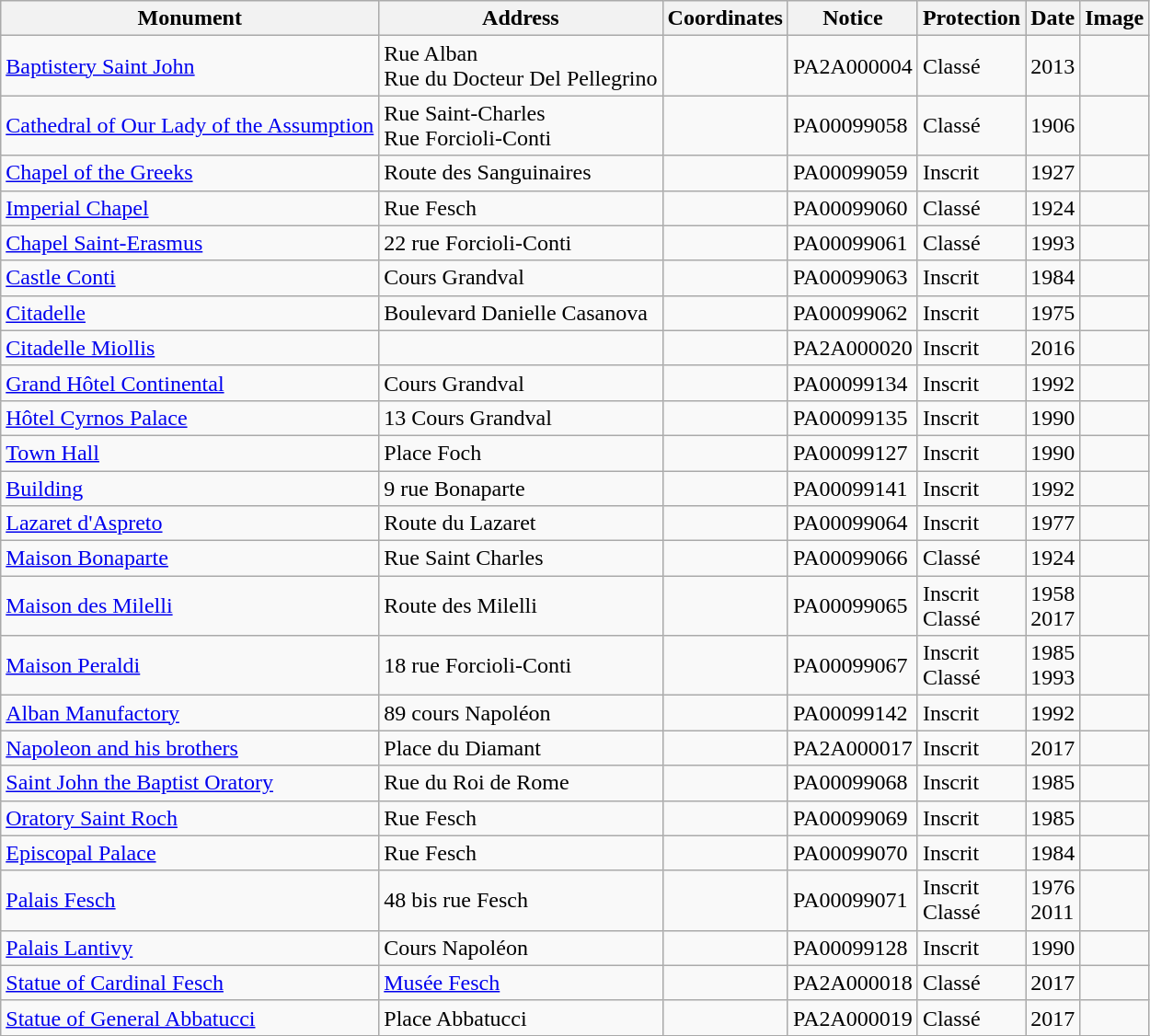<table class="wikitable sortable">
<tr>
<th>Monument</th>
<th>Address</th>
<th>Coordinates</th>
<th>Notice</th>
<th>Protection</th>
<th>Date</th>
<th>Image</th>
</tr>
<tr>
<td><a href='#'>Baptistery Saint John</a></td>
<td>Rue Alban<br>Rue du Docteur Del Pellegrino</td>
<td></td>
<td>PA2A000004</td>
<td>Classé</td>
<td>2013</td>
<td></td>
</tr>
<tr>
<td><a href='#'>Cathedral of Our Lady of the Assumption</a></td>
<td>Rue Saint-Charles<br>Rue Forcioli-Conti</td>
<td></td>
<td>PA00099058</td>
<td>Classé</td>
<td>1906</td>
<td></td>
</tr>
<tr>
<td><a href='#'>Chapel of the Greeks</a></td>
<td>Route des Sanguinaires</td>
<td></td>
<td>PA00099059</td>
<td>Inscrit</td>
<td>1927</td>
<td></td>
</tr>
<tr>
<td><a href='#'>Imperial Chapel</a></td>
<td>Rue Fesch</td>
<td></td>
<td>PA00099060</td>
<td>Classé</td>
<td>1924</td>
<td></td>
</tr>
<tr>
<td><a href='#'>Chapel Saint-Erasmus</a></td>
<td>22 rue Forcioli-Conti</td>
<td></td>
<td>PA00099061</td>
<td>Classé</td>
<td>1993</td>
<td></td>
</tr>
<tr>
<td><a href='#'>Castle Conti</a></td>
<td>Cours Grandval</td>
<td></td>
<td>PA00099063</td>
<td>Inscrit</td>
<td>1984</td>
<td></td>
</tr>
<tr>
<td><a href='#'>Citadelle</a></td>
<td>Boulevard Danielle Casanova</td>
<td></td>
<td>PA00099062</td>
<td>Inscrit</td>
<td>1975</td>
<td></td>
</tr>
<tr>
<td><a href='#'>Citadelle Miollis</a></td>
<td></td>
<td></td>
<td>PA2A000020</td>
<td>Inscrit</td>
<td>2016</td>
<td></td>
</tr>
<tr>
<td><a href='#'>Grand Hôtel Continental</a></td>
<td>Cours Grandval</td>
<td></td>
<td>PA00099134</td>
<td>Inscrit</td>
<td>1992</td>
<td></td>
</tr>
<tr>
<td><a href='#'>Hôtel Cyrnos Palace</a></td>
<td>13 Cours Grandval</td>
<td></td>
<td>PA00099135</td>
<td>Inscrit</td>
<td>1990</td>
<td></td>
</tr>
<tr>
<td><a href='#'>Town Hall</a></td>
<td>Place Foch</td>
<td></td>
<td>PA00099127</td>
<td>Inscrit</td>
<td>1990</td>
<td></td>
</tr>
<tr>
<td><a href='#'>Building</a></td>
<td>9 rue Bonaparte</td>
<td></td>
<td>PA00099141</td>
<td>Inscrit</td>
<td>1992</td>
<td></td>
</tr>
<tr>
<td><a href='#'>Lazaret d'Aspreto</a></td>
<td>Route du Lazaret</td>
<td></td>
<td>PA00099064</td>
<td>Inscrit</td>
<td>1977</td>
<td></td>
</tr>
<tr>
<td><a href='#'>Maison Bonaparte</a></td>
<td>Rue Saint Charles</td>
<td></td>
<td>PA00099066</td>
<td>Classé</td>
<td>1924</td>
<td></td>
</tr>
<tr>
<td><a href='#'>Maison des Milelli</a></td>
<td>Route des Milelli</td>
<td></td>
<td>PA00099065</td>
<td>Inscrit<br>Classé</td>
<td>1958<br>2017</td>
<td></td>
</tr>
<tr>
<td><a href='#'>Maison Peraldi</a></td>
<td>18 rue Forcioli-Conti</td>
<td></td>
<td>PA00099067</td>
<td>Inscrit<br>Classé</td>
<td>1985<br>1993</td>
<td></td>
</tr>
<tr>
<td><a href='#'>Alban Manufactory</a></td>
<td>89 cours Napoléon</td>
<td></td>
<td>PA00099142</td>
<td>Inscrit</td>
<td>1992</td>
<td></td>
</tr>
<tr>
<td><a href='#'>Napoleon and his brothers</a></td>
<td>Place du Diamant</td>
<td></td>
<td>PA2A000017</td>
<td>Inscrit</td>
<td>2017</td>
<td></td>
</tr>
<tr>
<td><a href='#'>Saint John the Baptist Oratory</a></td>
<td>Rue du Roi de Rome</td>
<td></td>
<td>PA00099068</td>
<td>Inscrit</td>
<td>1985</td>
<td></td>
</tr>
<tr>
<td><a href='#'>Oratory Saint Roch</a></td>
<td>Rue Fesch</td>
<td></td>
<td>PA00099069</td>
<td>Inscrit</td>
<td>1985</td>
<td></td>
</tr>
<tr>
<td><a href='#'>Episcopal Palace</a></td>
<td>Rue Fesch</td>
<td></td>
<td>PA00099070</td>
<td>Inscrit</td>
<td>1984</td>
<td></td>
</tr>
<tr>
<td><a href='#'>Palais Fesch</a></td>
<td>48 bis rue Fesch</td>
<td></td>
<td>PA00099071</td>
<td>Inscrit<br>Classé</td>
<td>1976<br>2011</td>
<td></td>
</tr>
<tr>
<td><a href='#'>Palais Lantivy</a></td>
<td>Cours Napoléon</td>
<td></td>
<td>PA00099128</td>
<td>Inscrit</td>
<td>1990</td>
<td></td>
</tr>
<tr>
<td><a href='#'>Statue of Cardinal Fesch</a></td>
<td><a href='#'>Musée Fesch</a></td>
<td></td>
<td>PA2A000018</td>
<td>Classé</td>
<td>2017</td>
<td></td>
</tr>
<tr>
<td><a href='#'>Statue of General Abbatucci</a></td>
<td>Place Abbatucci</td>
<td></td>
<td>PA2A000019</td>
<td>Classé</td>
<td>2017</td>
<td></td>
</tr>
<tr>
</tr>
</table>
